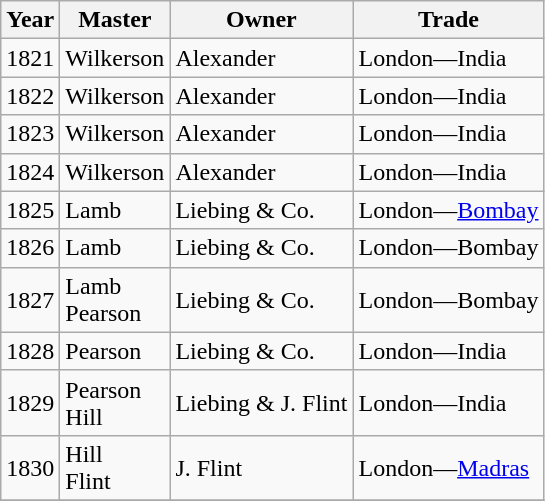<table class="sortable wikitable">
<tr>
<th>Year</th>
<th>Master</th>
<th>Owner</th>
<th>Trade</th>
</tr>
<tr>
<td>1821</td>
<td>Wilkerson</td>
<td>Alexander</td>
<td>London—India</td>
</tr>
<tr>
<td>1822</td>
<td>Wilkerson</td>
<td>Alexander</td>
<td>London—India</td>
</tr>
<tr>
<td>1823</td>
<td>Wilkerson</td>
<td>Alexander</td>
<td>London—India</td>
</tr>
<tr>
<td>1824</td>
<td>Wilkerson</td>
<td>Alexander</td>
<td>London—India</td>
</tr>
<tr>
<td>1825</td>
<td>Lamb</td>
<td>Liebing & Co.</td>
<td>London—<a href='#'>Bombay</a></td>
</tr>
<tr>
<td>1826</td>
<td>Lamb</td>
<td>Liebing & Co.</td>
<td>London—Bombay</td>
</tr>
<tr>
<td>1827</td>
<td>Lamb<br>Pearson</td>
<td>Liebing & Co.</td>
<td>London—Bombay</td>
</tr>
<tr>
<td>1828</td>
<td>Pearson</td>
<td>Liebing & Co.</td>
<td>London—India</td>
</tr>
<tr>
<td>1829</td>
<td>Pearson<br>Hill</td>
<td>Liebing & J. Flint</td>
<td>London—India</td>
</tr>
<tr>
<td>1830</td>
<td>Hill<br>Flint</td>
<td>J. Flint</td>
<td>London—<a href='#'>Madras</a></td>
</tr>
<tr>
</tr>
</table>
